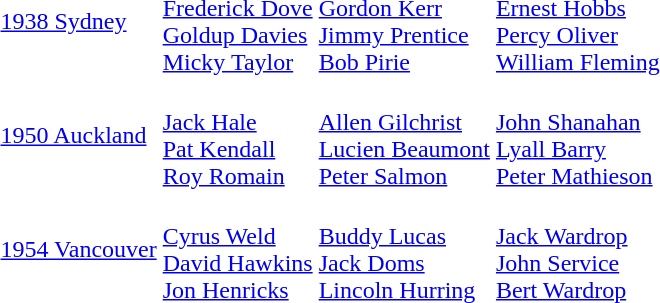<table>
<tr>
<td><a href='#'>1938 Sydney</a></td>
<td valign=top><br><a href='#'>Frederick Dove</a><br><a href='#'>Goldup Davies</a><br><a href='#'>Micky Taylor</a></td>
<td valign=top><br><a href='#'>Gordon Kerr</a><br><a href='#'>Jimmy Prentice</a><br><a href='#'>Bob Pirie</a></td>
<td valign=top><br><a href='#'>Ernest Hobbs</a><br><a href='#'>Percy Oliver</a><br><a href='#'>William Fleming</a></td>
</tr>
<tr>
<td><a href='#'>1950 Auckland</a></td>
<td valign=top><br><a href='#'>Jack Hale</a><br><a href='#'>Pat Kendall</a><br><a href='#'>Roy Romain</a></td>
<td valign=top><br><a href='#'>Allen Gilchrist</a><br><a href='#'>Lucien Beaumont</a><br><a href='#'>Peter Salmon</a></td>
<td valign=top><br><a href='#'>John Shanahan</a><br><a href='#'>Lyall Barry</a><br><a href='#'>Peter Mathieson</a></td>
</tr>
<tr>
<td><a href='#'>1954 Vancouver</a></td>
<td valign=top><br><a href='#'>Cyrus Weld</a><br><a href='#'>David Hawkins</a><br><a href='#'>Jon Henricks</a></td>
<td valign=top><br><a href='#'>Buddy Lucas</a><br><a href='#'>Jack Doms</a><br><a href='#'>Lincoln Hurring</a></td>
<td valign=top><br><a href='#'>Jack Wardrop</a><br><a href='#'>John Service</a><br><a href='#'>Bert Wardrop</a></td>
</tr>
</table>
